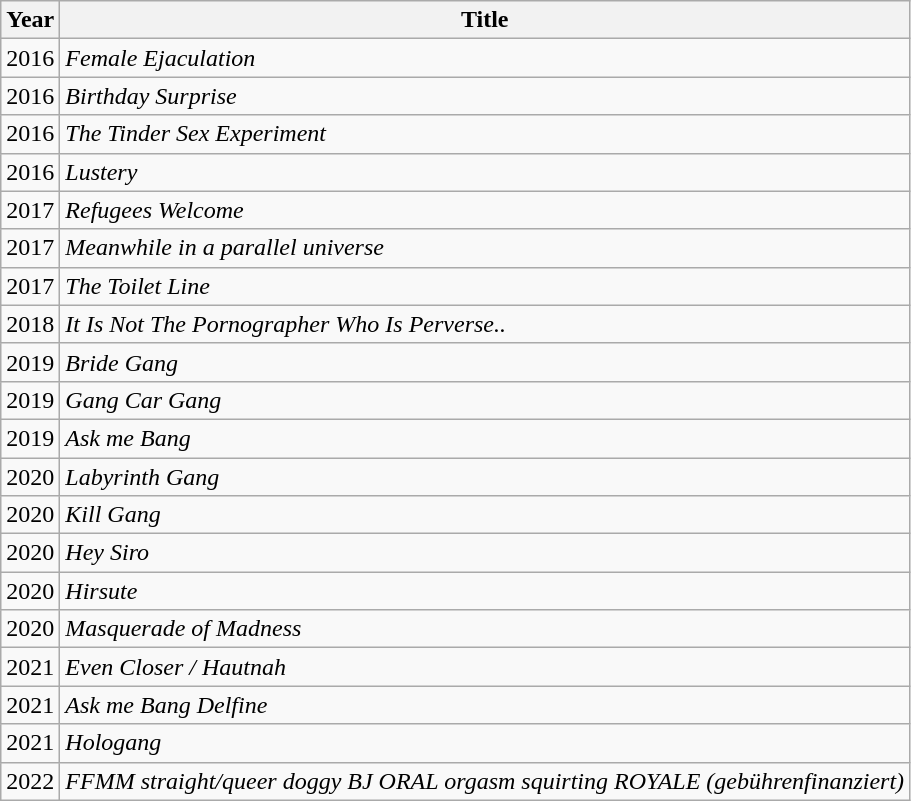<table class="wikitable">
<tr>
<th>Year</th>
<th>Title</th>
</tr>
<tr>
<td>2016</td>
<td><em>Female Ejaculation</em></td>
</tr>
<tr>
<td>2016</td>
<td><em>Birthday Surprise</em></td>
</tr>
<tr>
<td>2016</td>
<td><em>The Tinder Sex Experiment</em></td>
</tr>
<tr>
<td>2016</td>
<td><em>Lustery</em></td>
</tr>
<tr>
<td>2017</td>
<td><em>Refugees Welcome</em></td>
</tr>
<tr>
<td>2017</td>
<td><em>Meanwhile in a parallel universe</em></td>
</tr>
<tr>
<td>2017</td>
<td><em>The Toilet Line</em></td>
</tr>
<tr>
<td>2018</td>
<td><em>It Is Not The Pornographer Who Is Perverse..</em></td>
</tr>
<tr>
<td>2019</td>
<td><em>Bride Gang</em></td>
</tr>
<tr>
<td>2019</td>
<td><em>Gang Car Gang</em></td>
</tr>
<tr>
<td>2019</td>
<td><em>Ask me Bang</em></td>
</tr>
<tr>
<td>2020</td>
<td><em>Labyrinth Gang</em></td>
</tr>
<tr>
<td>2020</td>
<td><em>Kill Gang</em></td>
</tr>
<tr>
<td>2020</td>
<td><em>Hey Siro</em></td>
</tr>
<tr>
<td>2020</td>
<td><em>Hirsute</em></td>
</tr>
<tr>
<td>2020</td>
<td><em>Masquerade of Madness</em></td>
</tr>
<tr>
<td>2021</td>
<td><em>Even Closer / Hautnah</em></td>
</tr>
<tr>
<td>2021</td>
<td><em>Ask me Bang Delfine</em></td>
</tr>
<tr>
<td>2021</td>
<td><em>Hologang</em></td>
</tr>
<tr>
<td>2022</td>
<td><em>FFMM straight/queer doggy BJ ORAL orgasm squirting ROYALE (gebührenfinanziert)</em></td>
</tr>
</table>
